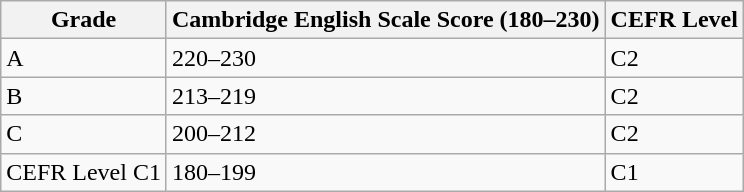<table class="wikitable">
<tr>
<th><strong>Grade</strong></th>
<th><strong>Cambridge English Scale Score (180–230)</strong></th>
<th><strong>CEFR Level</strong></th>
</tr>
<tr>
<td>A</td>
<td>220–230</td>
<td>C2</td>
</tr>
<tr>
<td>B</td>
<td>213–219</td>
<td>C2</td>
</tr>
<tr>
<td>C</td>
<td>200–212</td>
<td>C2</td>
</tr>
<tr>
<td>CEFR Level C1</td>
<td>180–199</td>
<td>C1</td>
</tr>
</table>
